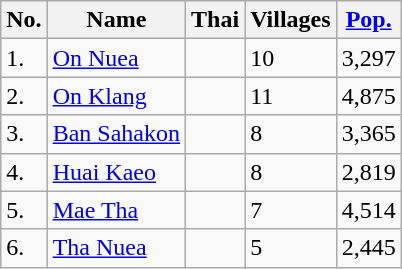<table class="wikitable sortable">
<tr>
<th>No.</th>
<th>Name</th>
<th>Thai</th>
<th>Villages</th>
<th><a href='#'>Pop.</a></th>
</tr>
<tr>
<td>1.</td>
<td><a href='#'>On Nuea</a></td>
<td></td>
<td>10</td>
<td>3,297</td>
</tr>
<tr>
<td>2.</td>
<td><a href='#'>On Klang</a></td>
<td></td>
<td>11</td>
<td>4,875</td>
</tr>
<tr>
<td>3.</td>
<td><a href='#'>Ban Sahakon</a></td>
<td></td>
<td>8</td>
<td>3,365</td>
</tr>
<tr>
<td>4.</td>
<td><a href='#'>Huai Kaeo</a></td>
<td></td>
<td>8</td>
<td>2,819</td>
</tr>
<tr>
<td>5.</td>
<td><a href='#'>Mae Tha</a></td>
<td></td>
<td>7</td>
<td>4,514</td>
</tr>
<tr>
<td>6.</td>
<td><a href='#'>Tha Nuea</a></td>
<td></td>
<td>5</td>
<td>2,445</td>
</tr>
</table>
